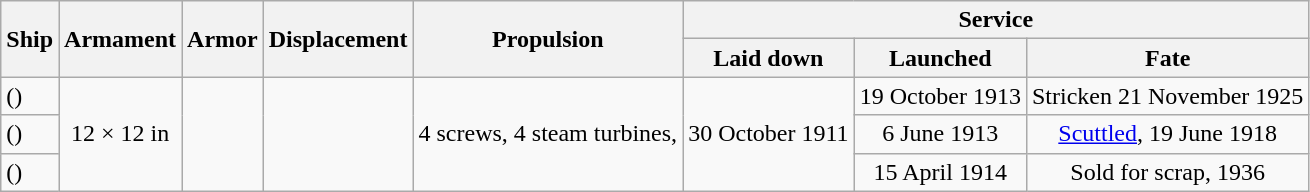<table class="wikitable">
<tr valign="center">
<th align= center rowspan=2>Ship</th>
<th align= center rowspan=2>Armament</th>
<th align= center rowspan=2>Armor</th>
<th align= center rowspan=2>Displacement</th>
<th align= center rowspan=2>Propulsion</th>
<th align= center colspan=3>Service</th>
</tr>
<tr valign="top">
<th align= center>Laid down</th>
<th align= center>Launched</th>
<th align= center>Fate</th>
</tr>
<tr valign="center">
<td align= left> ()</td>
<td align= center rowspan=3>12 × 12 in</td>
<td align= center rowspan=3></td>
<td align= center rowspan=3></td>
<td align= center rowspan=3>4 screws, 4 steam turbines, </td>
<td align= center rowspan=3>30 October 1911</td>
<td align= center>19 October 1913</td>
<td align= center>Stricken 21 November 1925</td>
</tr>
<tr valign="center">
<td align= left> ()</td>
<td align= center>6 June 1913</td>
<td align= center><a href='#'>Scuttled</a>, 19 June 1918</td>
</tr>
<tr valign="center">
<td align= left> ()</td>
<td align= center>15 April 1914</td>
<td align= center>Sold for scrap, 1936</td>
</tr>
</table>
